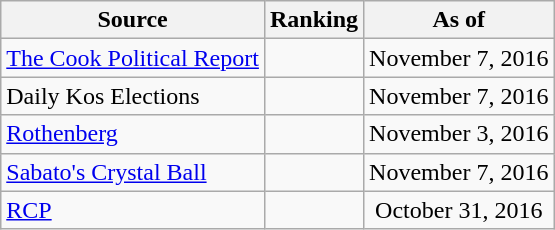<table class="wikitable" style="text-align:center">
<tr>
<th>Source</th>
<th>Ranking</th>
<th>As of</th>
</tr>
<tr>
<td align=left><a href='#'>The Cook Political Report</a></td>
<td></td>
<td>November 7, 2016</td>
</tr>
<tr>
<td align=left>Daily Kos Elections</td>
<td></td>
<td>November 7, 2016</td>
</tr>
<tr>
<td align=left><a href='#'>Rothenberg</a></td>
<td></td>
<td>November 3, 2016</td>
</tr>
<tr>
<td align=left><a href='#'>Sabato's Crystal Ball</a></td>
<td></td>
<td>November 7, 2016</td>
</tr>
<tr>
<td align="left"><a href='#'>RCP</a></td>
<td></td>
<td>October 31, 2016</td>
</tr>
</table>
